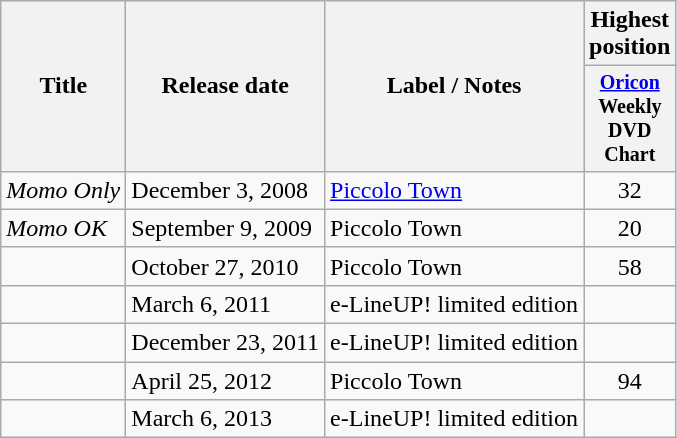<table class="wikitable">
<tr>
<th rowspan="2">Title</th>
<th rowspan="2">Release date</th>
<th rowspan="2">Label / Notes</th>
<th colspan="1">Highest<br>position</th>
</tr>
<tr style="font-size:smaller;">
<th><a href='#'>Oricon</a><br>Weekly<br>DVD<br>Chart</th>
</tr>
<tr>
<td><em>Momo Only</em></td>
<td>December 3, 2008</td>
<td><a href='#'>Piccolo Town</a></td>
<td align="center">32</td>
</tr>
<tr>
<td><em>Momo OK</em></td>
<td>September 9, 2009</td>
<td>Piccolo Town</td>
<td align="center">20</td>
</tr>
<tr>
<td></td>
<td>October 27, 2010</td>
<td>Piccolo Town</td>
<td align="center">58</td>
</tr>
<tr>
<td></td>
<td>March 6, 2011</td>
<td>e-LineUP! limited edition</td>
<td align="center"></td>
</tr>
<tr>
<td></td>
<td>December 23, 2011</td>
<td>e-LineUP! limited edition</td>
<td align="center"></td>
</tr>
<tr>
<td></td>
<td>April 25, 2012</td>
<td>Piccolo Town</td>
<td align="center">94</td>
</tr>
<tr>
<td></td>
<td>March 6, 2013</td>
<td>e-LineUP! limited edition</td>
<td align="center"></td>
</tr>
</table>
